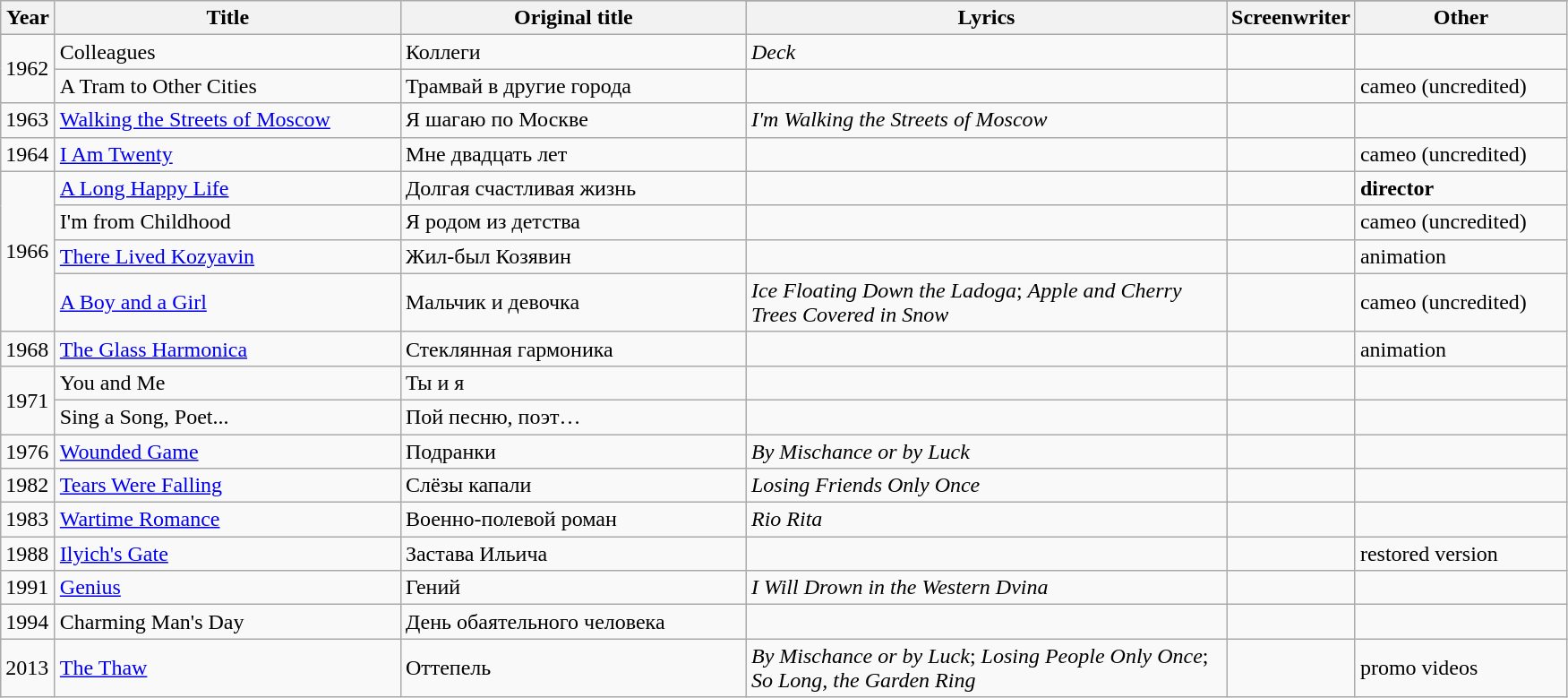<table class="wikitable" style="margin-right: 0;">
<tr>
<th rowspan="2" width="33">Year</th>
<th rowspan="2" width="250">Title</th>
<th rowspan="2" width="250">Original title</th>
</tr>
<tr>
<th width="350">Lyrics</th>
<th width="75">Screenwriter</th>
<th width="150">Other</th>
</tr>
<tr>
<td rowspan="2">1962</td>
<td>Colleagues</td>
<td>Коллеги</td>
<td><em>Deck</em></td>
<td></td>
<td></td>
</tr>
<tr>
<td>A Tram to Other Cities</td>
<td>Трамвай в другие города</td>
<td></td>
<td></td>
<td>cameo (uncredited)</td>
</tr>
<tr>
<td>1963</td>
<td><a href='#'>Walking the Streets of Moscow</a></td>
<td>Я шагаю по Москве</td>
<td><em>I'm Walking the Streets of Moscow</em></td>
<td></td>
<td></td>
</tr>
<tr>
<td>1964</td>
<td><a href='#'>I Am Twenty</a></td>
<td>Мне двадцать лет</td>
<td></td>
<td></td>
<td>cameo (uncredited)</td>
</tr>
<tr>
<td rowspan="4">1966</td>
<td><a href='#'>A Long Happy Life</a></td>
<td>Долгая счастливая жизнь</td>
<td></td>
<td></td>
<td><strong>director</strong></td>
</tr>
<tr>
<td>I'm from Childhood</td>
<td>Я родом из детства</td>
<td></td>
<td></td>
<td>cameo (uncredited)</td>
</tr>
<tr>
<td><a href='#'>There Lived Kozyavin</a></td>
<td>Жил-был Козявин</td>
<td></td>
<td></td>
<td>animation</td>
</tr>
<tr>
<td><a href='#'>A Boy and a Girl</a></td>
<td>Мальчик и девочка</td>
<td><em>Ice Floating Down the Ladoga</em>; <em>Apple and Cherry Trees Covered in Snow</em></td>
<td></td>
<td>cameo (uncredited)</td>
</tr>
<tr>
<td>1968</td>
<td><a href='#'>The Glass Harmonica</a></td>
<td>Стеклянная гармоника</td>
<td></td>
<td></td>
<td>animation</td>
</tr>
<tr>
<td rowspan="2">1971</td>
<td>You and Me</td>
<td>Ты и я</td>
<td></td>
<td></td>
<td></td>
</tr>
<tr>
<td>Sing a Song, Poet...</td>
<td>Пой песню, поэт…</td>
<td></td>
<td></td>
<td></td>
</tr>
<tr>
<td>1976</td>
<td><a href='#'>Wounded Game</a></td>
<td>Подранки</td>
<td><em>By Mischance or by Luck</em></td>
<td></td>
<td></td>
</tr>
<tr>
<td>1982</td>
<td><a href='#'>Tears Were Falling</a></td>
<td>Слёзы капали</td>
<td><em>Losing Friends Only Once</em></td>
<td></td>
<td></td>
</tr>
<tr>
<td>1983</td>
<td><a href='#'>Wartime Romance</a></td>
<td>Военно-полевой роман</td>
<td><em>Rio Rita</em></td>
<td></td>
<td></td>
</tr>
<tr>
<td>1988</td>
<td><a href='#'>Ilyich's Gate</a></td>
<td>Застава Ильича</td>
<td></td>
<td></td>
<td>restored version</td>
</tr>
<tr>
<td>1991</td>
<td><a href='#'>Genius</a></td>
<td>Гений</td>
<td><em>I Will Drown in the Western Dvina</em></td>
<td></td>
<td></td>
</tr>
<tr>
<td>1994</td>
<td>Charming Man's Day</td>
<td>День обаятельного человека</td>
<td></td>
<td></td>
<td></td>
</tr>
<tr>
<td>2013</td>
<td><a href='#'>The Thaw</a></td>
<td>Оттепель</td>
<td><em>By Mischance or by Luck</em>; <em>Losing People Only Once</em>; <em>So Long, the Garden Ring</em></td>
<td></td>
<td>promo videos</td>
</tr>
</table>
